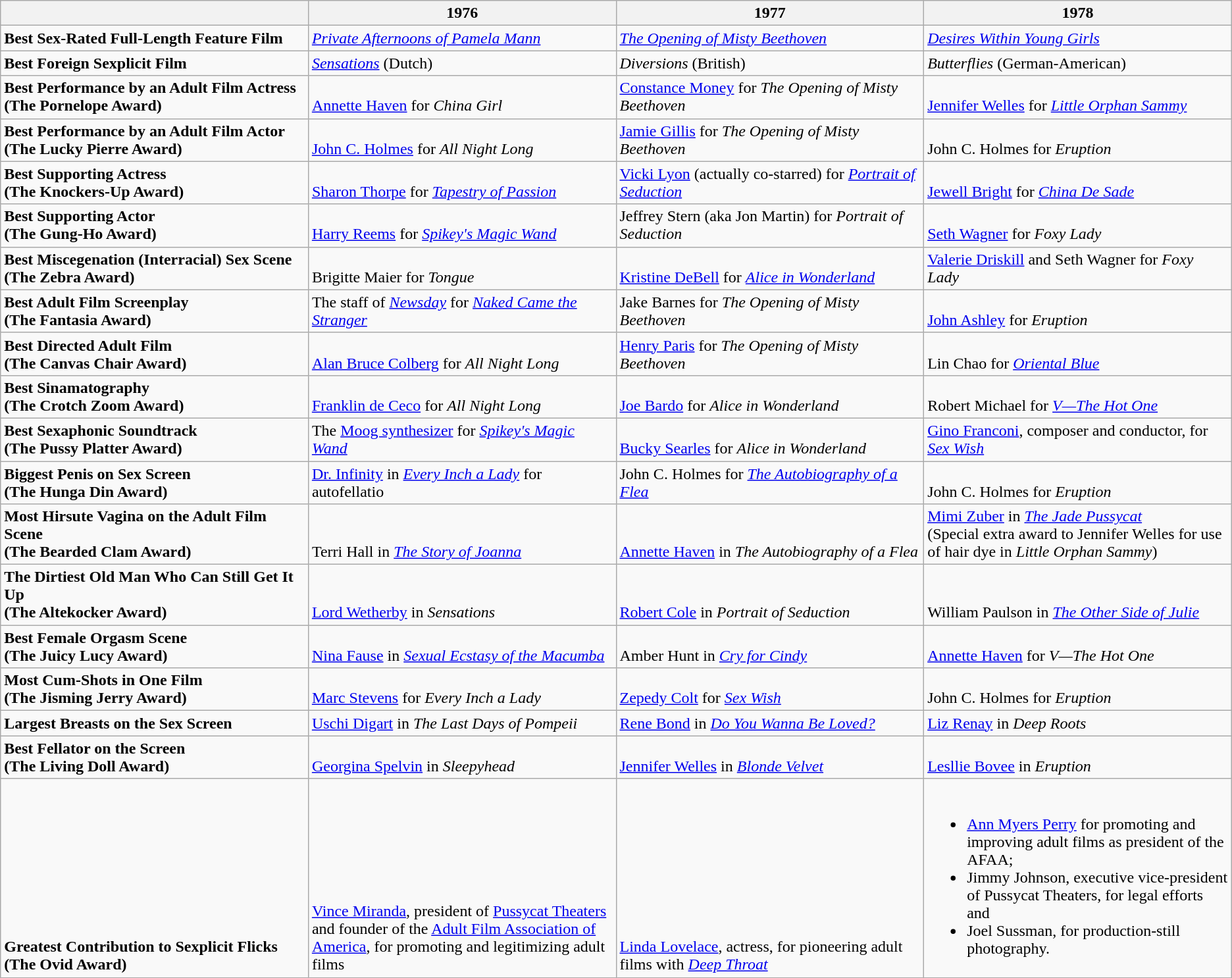<table class="wikitable">
<tr style="text-align:center; font-weight:bold; vertical-align:bottom;">
<th style="width:25%;"></th>
<th style="width:25%;">1976</th>
<th style="width:25%;">1977</th>
<th style="width:25%;">1978</th>
</tr>
<tr style="vertical-align:bottom;">
<td style="font-weight:bold; height:18px;">Best Sex-Rated Full-Length Feature Film</td>
<td><em><a href='#'>Private Afternoons of Pamela Mann</a></em></td>
<td><em><a href='#'>The Opening of Misty Beethoven</a></em></td>
<td><em><a href='#'>Desires Within Young Girls</a></em></td>
</tr>
<tr style="vertical-align:bottom;">
<td style="font-weight:bold; height:18px;">Best Foreign Sexplicit Film</td>
<td><em><a href='#'>Sensations</a></em> (Dutch)</td>
<td><em>Diversions</em> (British)</td>
<td><em>Butterflies</em> (German-American)</td>
</tr>
<tr style="vertical-align:bottom;">
<td style="font-weight:bold; height:18px;">Best Performance by an Adult Film Actress<br>(The Pornelope Award)</td>
<td><a href='#'>Annette Haven</a> for <em>China Girl</em></td>
<td><a href='#'>Constance Money</a> for <em>The Opening of Misty Beethoven</em></td>
<td><a href='#'>Jennifer Welles</a> for <em><a href='#'>Little Orphan Sammy</a></em></td>
</tr>
<tr style="vertical-align:bottom;">
<td style="font-weight:bold; height:18px;">Best Performance by an Adult Film Actor<br>(The Lucky Pierre Award)</td>
<td><a href='#'>John C. Holmes</a> for <em>All Night Long</em></td>
<td><a href='#'>Jamie Gillis</a> for <em>The Opening of Misty Beethoven</em></td>
<td>John C. Holmes for <em>Eruption</em></td>
</tr>
<tr style="vertical-align:bottom;">
<td style="font-weight:bold; height:18px;">Best Supporting Actress<br>(The Knockers-Up Award)</td>
<td><a href='#'>Sharon Thorpe</a> for <em><a href='#'>Tapestry of Passion</a></em></td>
<td><a href='#'>Vicki Lyon</a> (actually co-starred) for <em><a href='#'>Portrait of Seduction</a></em></td>
<td><a href='#'>Jewell Bright</a> for <em><a href='#'>China De Sade</a></em></td>
</tr>
<tr style="vertical-align:bottom;">
<td style="font-weight:bold; height:18px;">Best Supporting Actor<br>(The Gung-Ho Award)</td>
<td><a href='#'>Harry Reems</a> for <em><a href='#'>Spikey's Magic Wand</a></em></td>
<td>Jeffrey Stern (aka Jon Martin) for <em>Portrait of Seduction</em></td>
<td><a href='#'>Seth Wagner</a> for <em>Foxy Lady</em></td>
</tr>
<tr style="vertical-align:bottom;">
<td style="font-weight:bold; height:18px;">Best Miscegenation (Interracial) Sex Scene<br>(The Zebra Award)</td>
<td>Brigitte Maier for <em>Tongue</em></td>
<td><a href='#'>Kristine DeBell</a> for <em><a href='#'>Alice in Wonderland</a></em></td>
<td><a href='#'>Valerie Driskill</a> and Seth Wagner for <em>Foxy Lady</em></td>
</tr>
<tr style="vertical-align:bottom;">
<td style="font-weight:bold; height:18px;">Best Adult Film Screenplay<br>(The Fantasia Award)</td>
<td>The staff of <em><a href='#'>Newsday</a></em> for <em><a href='#'>Naked Came the Stranger</a></em></td>
<td>Jake Barnes for <em>The Opening of Misty Beethoven</em></td>
<td><a href='#'>John Ashley</a> for <em>Eruption</em></td>
</tr>
<tr style="vertical-align:bottom;">
<td style="font-weight:bold; height:18px;">Best Directed Adult Film<br>(The Canvas Chair Award)</td>
<td><a href='#'>Alan Bruce Colberg</a> for <em>All Night Long</em></td>
<td><a href='#'>Henry Paris</a> for <em>The Opening of Misty Beethoven</em></td>
<td>Lin Chao for <em><a href='#'>Oriental Blue</a></em></td>
</tr>
<tr style="vertical-align:bottom;">
<td style="font-weight:bold; height:18px;">Best Sinamatography<br>(The Crotch Zoom Award)</td>
<td><a href='#'>Franklin de Ceco</a> for <em>All Night Long</em></td>
<td><a href='#'>Joe Bardo</a> for <em>Alice in Wonderland</em></td>
<td>Robert Michael for <em><a href='#'>V—The Hot One</a></em></td>
</tr>
<tr style="vertical-align:bottom;">
<td style="font-weight:bold; height:18px;">Best Sexaphonic Soundtrack<br>(The Pussy Platter Award)</td>
<td>The <a href='#'>Moog synthesizer</a> for <em><a href='#'>Spikey's Magic Wand</a></em></td>
<td><a href='#'>Bucky Searles</a> for <em>Alice in Wonderland</em></td>
<td><a href='#'>Gino Franconi</a>, composer and conductor, for <em><a href='#'>Sex Wish</a></em></td>
</tr>
<tr style="vertical-align:bottom;">
<td style="font-weight:bold; height:18px;">Biggest Penis on Sex Screen<br>(The Hunga Din Award)</td>
<td><a href='#'>Dr. Infinity</a> in <em><a href='#'>Every Inch a Lady</a></em> for autofellatio</td>
<td>John C. Holmes for <em><a href='#'>The Autobiography of a Flea</a></em></td>
<td>John C. Holmes for <em>Eruption</em></td>
</tr>
<tr style="vertical-align:bottom;">
<td style="font-weight:bold; height:18px;">Most Hirsute Vagina on the Adult Film Scene<br>(The Bearded Clam Award)</td>
<td>Terri Hall in <em><a href='#'>The Story of Joanna</a></em></td>
<td><a href='#'>Annette Haven</a> in <em>The Autobiography of a Flea</em></td>
<td><a href='#'>Mimi Zuber</a> in <em><a href='#'>The Jade Pussycat</a></em><br>(Special extra award to Jennifer Welles for use of hair dye in <em>Little Orphan Sammy</em>)</td>
</tr>
<tr style="vertical-align:bottom;">
<td style="font-weight:bold; height:18px;">The Dirtiest Old Man Who Can Still Get It Up<br>(The Altekocker Award)</td>
<td><a href='#'>Lord Wetherby</a> in <em>Sensations</em></td>
<td><a href='#'>Robert Cole</a> in <em>Portrait of Seduction</em></td>
<td>William Paulson in <em><a href='#'>The Other Side of Julie</a></em></td>
</tr>
<tr style="vertical-align:bottom;">
<td style="font-weight:bold; height:18px;">Best Female Orgasm Scene<br>(The Juicy Lucy Award)</td>
<td><a href='#'>Nina Fause</a> in <em><a href='#'>Sexual Ecstasy of the Macumba</a></em></td>
<td>Amber Hunt in <em><a href='#'>Cry for Cindy</a></em></td>
<td><a href='#'>Annette Haven</a> for <em>V—The Hot One</em></td>
</tr>
<tr style="vertical-align:bottom;">
<td style="font-weight:bold; height:18px;">Most Cum-Shots in One Film<br>(The Jisming Jerry Award)</td>
<td><a href='#'>Marc Stevens</a> for <em>Every Inch a Lady</em></td>
<td><a href='#'>Zepedy Colt</a> for <em><a href='#'>Sex Wish</a></em></td>
<td>John C. Holmes for <em>Eruption</em></td>
</tr>
<tr style="vertical-align:bottom;">
<td style="font-weight:bold; height:18px;">Largest Breasts on the Sex Screen</td>
<td><a href='#'>Uschi Digart</a> in <em>The Last Days of Pompeii</em></td>
<td><a href='#'>Rene Bond</a> in <em><a href='#'>Do You Wanna Be Loved?</a></em></td>
<td><a href='#'>Liz Renay</a> in <em>Deep Roots</em></td>
</tr>
<tr style="vertical-align:bottom;">
<td style="font-weight:bold; height:18px;">Best Fellator on the Screen<br>(The Living Doll Award)</td>
<td><a href='#'>Georgina Spelvin</a> in <em>Sleepyhead</em></td>
<td><a href='#'>Jennifer Welles</a> in <em><a href='#'>Blonde Velvet</a></em></td>
<td><a href='#'>Lesllie Bovee</a> in <em>Eruption</em></td>
</tr>
<tr style="vertical-align:bottom;">
<td style="font-weight:bold; height:18px;">Greatest Contribution to Sexplicit Flicks<br>(The Ovid Award)</td>
<td><a href='#'>Vince Miranda</a>, president of <a href='#'>Pussycat Theaters</a> and founder of the <a href='#'>Adult Film Association of America</a>, for promoting and legitimizing adult films</td>
<td><a href='#'>Linda Lovelace</a>, actress, for pioneering adult films with <em><a href='#'>Deep Throat</a></em></td>
<td><br><ul><li><a href='#'>Ann Myers Perry</a> for promoting and improving adult films as president of the AFAA;</li><li>Jimmy Johnson, executive vice-president of Pussycat Theaters, for legal efforts and</li><li>Joel Sussman, for production-still photography.</li></ul></td>
</tr>
</table>
